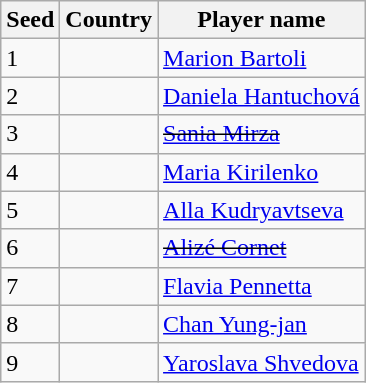<table class="wikitable">
<tr>
<th>Seed</th>
<th>Country</th>
<th>Player name</th>
</tr>
<tr>
<td>1</td>
<td></td>
<td><a href='#'>Marion Bartoli</a></td>
</tr>
<tr>
<td>2</td>
<td></td>
<td><a href='#'>Daniela Hantuchová</a></td>
</tr>
<tr>
<td>3</td>
<td></td>
<td><s><a href='#'>Sania Mirza</a></s></td>
</tr>
<tr>
<td>4</td>
<td></td>
<td><a href='#'>Maria Kirilenko</a></td>
</tr>
<tr>
<td>5</td>
<td></td>
<td><a href='#'>Alla Kudryavtseva</a></td>
</tr>
<tr>
<td>6</td>
<td></td>
<td><s><a href='#'>Alizé Cornet</a></s></td>
</tr>
<tr>
<td>7</td>
<td></td>
<td><a href='#'>Flavia Pennetta</a></td>
</tr>
<tr>
<td>8</td>
<td></td>
<td><a href='#'>Chan Yung-jan</a></td>
</tr>
<tr>
<td>9</td>
<td></td>
<td><a href='#'>Yaroslava Shvedova</a></td>
</tr>
</table>
